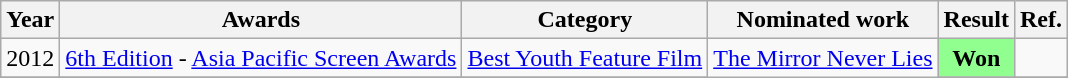<table class="wikitable" >
<tr>
<th>Year</th>
<th>Awards</th>
<th>Category</th>
<th>Nominated work</th>
<th>Result</th>
<th>Ref.</th>
</tr>
<tr>
<td align="center" rowspan="1">2012</td>
<td align="center"><a href='#'>6th Edition</a> - <a href='#'>Asia Pacific Screen Awards</a></td>
<td align="left"><a href='#'>Best Youth Feature Film</a></td>
<td align="center" rowspan="2"><a href='#'>The Mirror Never Lies</a></td>
<td style="background: #90ff90; color: black; vertical-align: middle; text-align:center;"><strong>Won</strong></td>
<td></td>
</tr>
<tr>
</tr>
</table>
